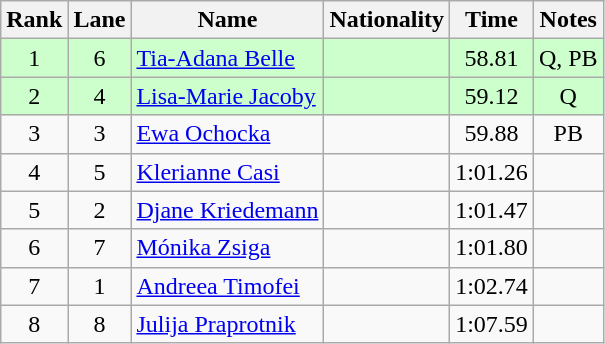<table class="wikitable sortable" style="text-align:center">
<tr>
<th>Rank</th>
<th>Lane</th>
<th>Name</th>
<th>Nationality</th>
<th>Time</th>
<th>Notes</th>
</tr>
<tr bgcolor=ccffcc>
<td>1</td>
<td>6</td>
<td align=left><a href='#'>Tia-Adana Belle</a></td>
<td align=left></td>
<td>58.81</td>
<td>Q, PB</td>
</tr>
<tr bgcolor=ccffcc>
<td>2</td>
<td>4</td>
<td align=left><a href='#'>Lisa-Marie Jacoby</a></td>
<td align=left></td>
<td>59.12</td>
<td>Q</td>
</tr>
<tr>
<td>3</td>
<td>3</td>
<td align=left><a href='#'>Ewa Ochocka</a></td>
<td align=left></td>
<td>59.88</td>
<td>PB</td>
</tr>
<tr>
<td>4</td>
<td>5</td>
<td align=left><a href='#'>Klerianne Casi</a></td>
<td align=left></td>
<td>1:01.26</td>
<td></td>
</tr>
<tr>
<td>5</td>
<td>2</td>
<td align=left><a href='#'>Djane Kriedemann</a></td>
<td align=left></td>
<td>1:01.47</td>
<td></td>
</tr>
<tr>
<td>6</td>
<td>7</td>
<td align=left><a href='#'>Mónika Zsiga</a></td>
<td align=left></td>
<td>1:01.80</td>
<td></td>
</tr>
<tr>
<td>7</td>
<td>1</td>
<td align=left><a href='#'>Andreea Timofei</a></td>
<td align=left></td>
<td>1:02.74</td>
<td></td>
</tr>
<tr>
<td>8</td>
<td>8</td>
<td align=left><a href='#'>Julija Praprotnik</a></td>
<td align=left></td>
<td>1:07.59</td>
<td></td>
</tr>
</table>
